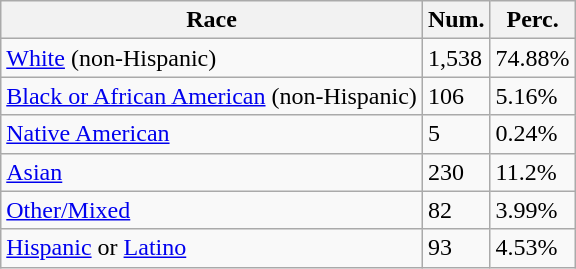<table class="wikitable">
<tr>
<th>Race</th>
<th>Num.</th>
<th>Perc.</th>
</tr>
<tr>
<td><a href='#'>White</a> (non-Hispanic)</td>
<td>1,538</td>
<td>74.88%</td>
</tr>
<tr>
<td><a href='#'>Black or African American</a> (non-Hispanic)</td>
<td>106</td>
<td>5.16%</td>
</tr>
<tr>
<td><a href='#'>Native American</a></td>
<td>5</td>
<td>0.24%</td>
</tr>
<tr>
<td><a href='#'>Asian</a></td>
<td>230</td>
<td>11.2%</td>
</tr>
<tr>
<td><a href='#'>Other/Mixed</a></td>
<td>82</td>
<td>3.99%</td>
</tr>
<tr>
<td><a href='#'>Hispanic</a> or <a href='#'>Latino</a></td>
<td>93</td>
<td>4.53%</td>
</tr>
</table>
